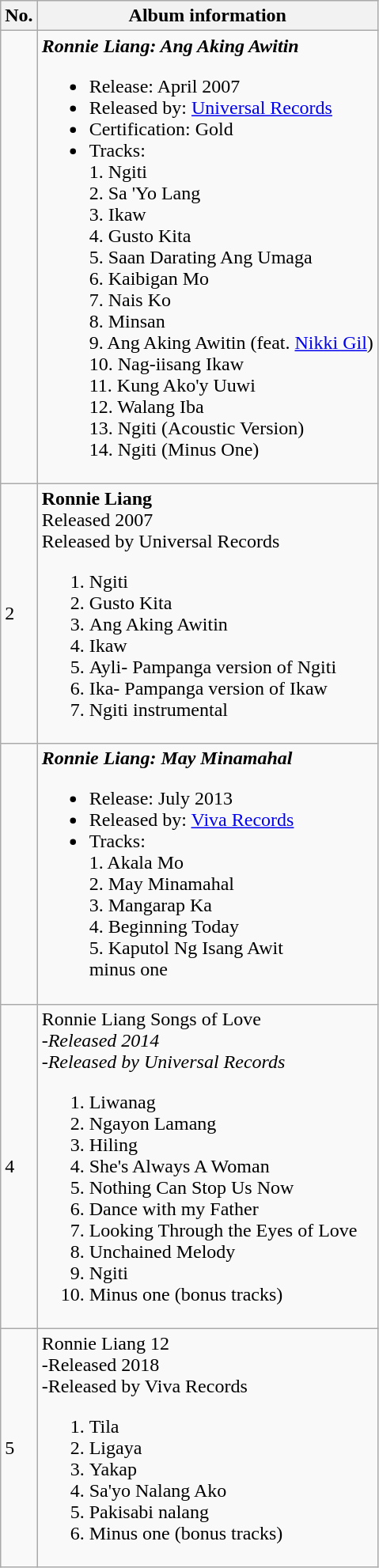<table class="wikitable">
<tr>
<th>No.</th>
<th>Album information</th>
</tr>
<tr bgcolor=>
<td></td>
<td><strong><em>Ronnie Liang: Ang Aking Awitin</em></strong><br><ul><li>Release: April 2007</li><li>Released by: <a href='#'>Universal Records</a></li><li>Certification: Gold</li><li>Tracks: <br>1. Ngiti <br>  2. Sa 'Yo Lang <br> 3. Ikaw <br> 4. Gusto Kita <br> 5. Saan Darating Ang Umaga <br> 6. Kaibigan Mo <br> 7. Nais Ko <br> 8. Minsan <br> 9. Ang Aking Awitin (feat. <a href='#'>Nikki Gil</a>) <br> 10. Nag-iisang Ikaw <br> 11. Kung Ako'y Uuwi <br> 12. Walang Iba <br> 13. Ngiti (Acoustic Version) <br> 14. Ngiti (Minus One)</li></ul></td>
</tr>
<tr>
<td>2</td>
<td><strong>Ronnie Liang</strong><br>Released 2007<br>Released by Universal Records<ol><li>Ngiti</li><li>Gusto Kita</li><li>Ang Aking Awitin</li><li>Ikaw</li><li>Ayli- Pampanga version of Ngiti</li><li>Ika- Pampanga version of Ikaw</li><li>Ngiti instrumental</li></ol></td>
</tr>
<tr>
<td></td>
<td><strong><em>Ronnie Liang: May Minamahal</em></strong><br><ul><li>Release: July 2013</li><li>Released by: <a href='#'>Viva Records</a></li><li>Tracks:<br>1. Akala Mo<br>2. May Minamahal<br>3. Mangarap Ka<br>4. Beginning Today<br>5. Kaputol Ng Isang Awit<br>minus one</li></ul></td>
</tr>
<tr>
<td>4</td>
<td>Ronnie Liang Songs of Love<br>-<em>Released 2014</em><br><em>-Released by Universal Records</em><ol><li>Liwanag</li><li>Ngayon Lamang</li><li>Hiling</li><li>She's Always A Woman</li><li>Nothing Can Stop Us Now</li><li>Dance with my Father</li><li>Looking Through the Eyes of Love</li><li>Unchained Melody</li><li>Ngiti</li><li>Minus one (bonus tracks)</li></ol></td>
</tr>
<tr>
<td>5</td>
<td>Ronnie Liang 12<br>-Released 2018<br>-Released by Viva Records<ol><li>Tila</li><li>Ligaya</li><li>Yakap</li><li>Sa'yo Nalang Ako</li><li>Pakisabi nalang</li><li>Minus one (bonus tracks)</li></ol></td>
</tr>
</table>
